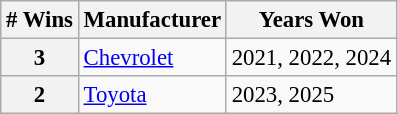<table class="wikitable" style="font-size: 95%;">
<tr>
<th># Wins</th>
<th>Manufacturer</th>
<th>Years Won</th>
</tr>
<tr>
<th>3</th>
<td> <a href='#'>Chevrolet</a></td>
<td>2021, 2022, 2024</td>
</tr>
<tr>
<th>2</th>
<td> <a href='#'>Toyota</a></td>
<td>2023, 2025</td>
</tr>
</table>
